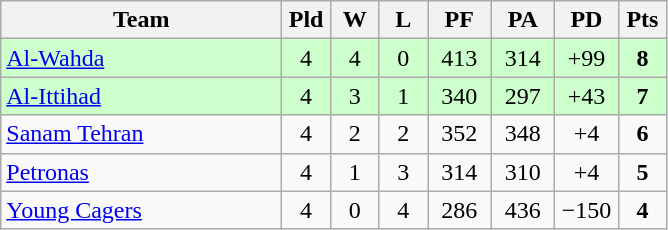<table class="wikitable" style="text-align:center;">
<tr>
<th width=180>Team</th>
<th width=25>Pld</th>
<th width=25>W</th>
<th width=25>L</th>
<th width=35>PF</th>
<th width=35>PA</th>
<th width=35>PD</th>
<th width=25>Pts</th>
</tr>
<tr bgcolor="#ccffcc">
<td align="left"> <a href='#'>Al-Wahda</a></td>
<td>4</td>
<td>4</td>
<td>0</td>
<td>413</td>
<td>314</td>
<td>+99</td>
<td><strong>8</strong></td>
</tr>
<tr bgcolor="#ccffcc">
<td align="left"> <a href='#'>Al-Ittihad</a></td>
<td>4</td>
<td>3</td>
<td>1</td>
<td>340</td>
<td>297</td>
<td>+43</td>
<td><strong>7</strong></td>
</tr>
<tr>
<td align="left"> <a href='#'>Sanam Tehran</a></td>
<td>4</td>
<td>2</td>
<td>2</td>
<td>352</td>
<td>348</td>
<td>+4</td>
<td><strong>6</strong></td>
</tr>
<tr>
<td align="left"> <a href='#'>Petronas</a></td>
<td>4</td>
<td>1</td>
<td>3</td>
<td>314</td>
<td>310</td>
<td>+4</td>
<td><strong>5</strong></td>
</tr>
<tr>
<td align="left"> <a href='#'>Young Cagers</a></td>
<td>4</td>
<td>0</td>
<td>4</td>
<td>286</td>
<td>436</td>
<td>−150</td>
<td><strong>4</strong></td>
</tr>
</table>
